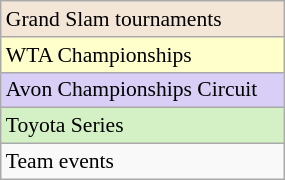<table class=wikitable  style=font-size:90%;width:15%>
<tr style="background:#F3E6D7;">
<td>Grand Slam tournaments</td>
</tr>
<tr style="background:#ffc;">
<td>WTA Championships</td>
</tr>
<tr style="background:#d8cef6;">
<td>Avon Championships Circuit</td>
</tr>
<tr style="background:#D4F1C5;">
<td>Toyota Series</td>
</tr>
<tr>
<td>Team events</td>
</tr>
</table>
